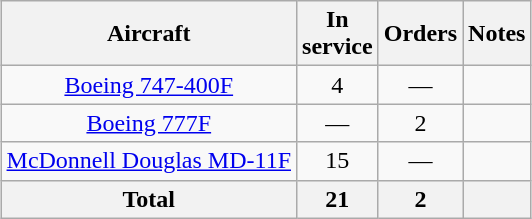<table class="wikitable" style="margin:0.5em auto; text-align:center">
<tr>
<th>Aircraft</th>
<th>In <br> service</th>
<th>Orders</th>
<th>Notes</th>
</tr>
<tr>
<td><a href='#'>Boeing 747-400F</a></td>
<td>4</td>
<td>—</td>
<td></td>
</tr>
<tr>
<td><a href='#'>Boeing 777F</a></td>
<td>—</td>
<td>2</td>
<td></td>
</tr>
<tr>
<td><a href='#'>McDonnell Douglas MD-11F</a></td>
<td>15</td>
<td>—</td>
<td></td>
</tr>
<tr>
<th>Total</th>
<th>21</th>
<th>2</th>
<th></th>
</tr>
</table>
